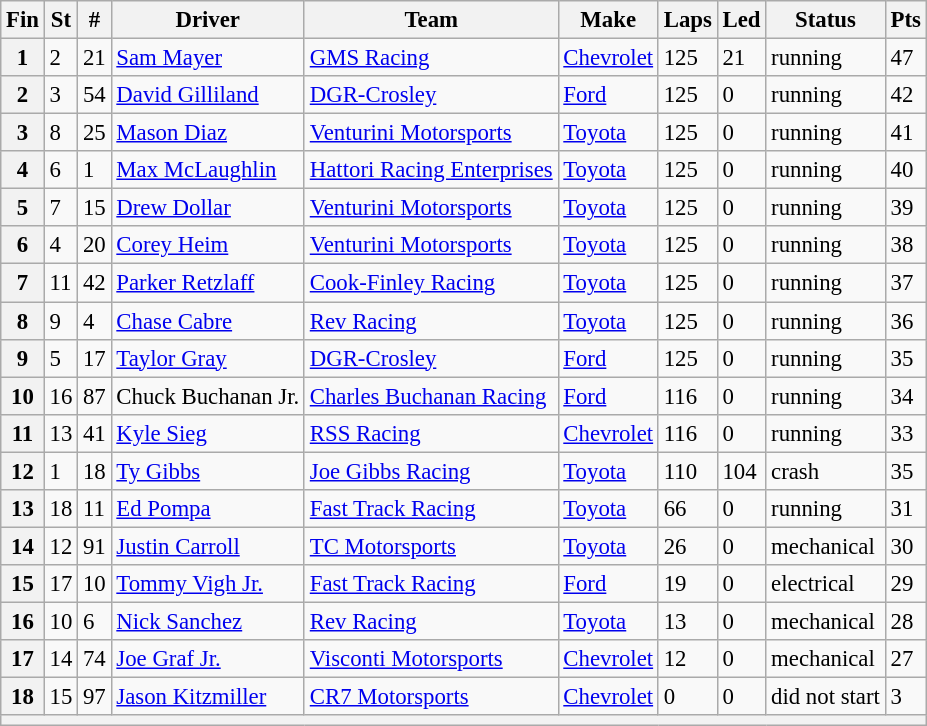<table class="wikitable" style="font-size:95%">
<tr>
<th>Fin</th>
<th>St</th>
<th>#</th>
<th>Driver</th>
<th>Team</th>
<th>Make</th>
<th>Laps</th>
<th>Led</th>
<th>Status</th>
<th>Pts</th>
</tr>
<tr>
<th>1</th>
<td>2</td>
<td>21</td>
<td><a href='#'>Sam Mayer</a></td>
<td><a href='#'>GMS Racing</a></td>
<td><a href='#'>Chevrolet</a></td>
<td>125</td>
<td>21</td>
<td>running</td>
<td>47</td>
</tr>
<tr>
<th>2</th>
<td>3</td>
<td>54</td>
<td><a href='#'>David Gilliland</a></td>
<td><a href='#'>DGR-Crosley</a></td>
<td><a href='#'>Ford</a></td>
<td>125</td>
<td>0</td>
<td>running</td>
<td>42</td>
</tr>
<tr>
<th>3</th>
<td>8</td>
<td>25</td>
<td><a href='#'>Mason Diaz</a></td>
<td><a href='#'>Venturini Motorsports</a></td>
<td><a href='#'>Toyota</a></td>
<td>125</td>
<td>0</td>
<td>running</td>
<td>41</td>
</tr>
<tr>
<th>4</th>
<td>6</td>
<td>1</td>
<td><a href='#'>Max McLaughlin</a></td>
<td><a href='#'>Hattori Racing Enterprises</a></td>
<td><a href='#'>Toyota</a></td>
<td>125</td>
<td>0</td>
<td>running</td>
<td>40</td>
</tr>
<tr>
<th>5</th>
<td>7</td>
<td>15</td>
<td><a href='#'>Drew Dollar</a></td>
<td><a href='#'>Venturini Motorsports</a></td>
<td><a href='#'>Toyota</a></td>
<td>125</td>
<td>0</td>
<td>running</td>
<td>39</td>
</tr>
<tr>
<th>6</th>
<td>4</td>
<td>20</td>
<td><a href='#'>Corey Heim</a></td>
<td><a href='#'>Venturini Motorsports</a></td>
<td><a href='#'>Toyota</a></td>
<td>125</td>
<td>0</td>
<td>running</td>
<td>38</td>
</tr>
<tr>
<th>7</th>
<td>11</td>
<td>42</td>
<td><a href='#'>Parker Retzlaff</a></td>
<td><a href='#'>Cook-Finley Racing</a></td>
<td><a href='#'>Toyota</a></td>
<td>125</td>
<td>0</td>
<td>running</td>
<td>37</td>
</tr>
<tr>
<th>8</th>
<td>9</td>
<td>4</td>
<td><a href='#'>Chase Cabre</a></td>
<td><a href='#'>Rev Racing</a></td>
<td><a href='#'>Toyota</a></td>
<td>125</td>
<td>0</td>
<td>running</td>
<td>36</td>
</tr>
<tr>
<th>9</th>
<td>5</td>
<td>17</td>
<td><a href='#'>Taylor Gray</a></td>
<td><a href='#'>DGR-Crosley</a></td>
<td><a href='#'>Ford</a></td>
<td>125</td>
<td>0</td>
<td>running</td>
<td>35</td>
</tr>
<tr>
<th>10</th>
<td>16</td>
<td>87</td>
<td>Chuck Buchanan Jr.</td>
<td><a href='#'>Charles Buchanan Racing</a></td>
<td><a href='#'>Ford</a></td>
<td>116</td>
<td>0</td>
<td>running</td>
<td>34</td>
</tr>
<tr>
<th>11</th>
<td>13</td>
<td>41</td>
<td><a href='#'>Kyle Sieg</a></td>
<td><a href='#'>RSS Racing</a></td>
<td><a href='#'>Chevrolet</a></td>
<td>116</td>
<td>0</td>
<td>running</td>
<td>33</td>
</tr>
<tr>
<th>12</th>
<td>1</td>
<td>18</td>
<td><a href='#'>Ty Gibbs</a></td>
<td><a href='#'>Joe Gibbs Racing</a></td>
<td><a href='#'>Toyota</a></td>
<td>110</td>
<td>104</td>
<td>crash</td>
<td>35</td>
</tr>
<tr>
<th>13</th>
<td>18</td>
<td>11</td>
<td><a href='#'>Ed Pompa</a></td>
<td><a href='#'>Fast Track Racing</a></td>
<td><a href='#'>Toyota</a></td>
<td>66</td>
<td>0</td>
<td>running</td>
<td>31</td>
</tr>
<tr>
<th>14</th>
<td>12</td>
<td>91</td>
<td><a href='#'>Justin Carroll</a></td>
<td><a href='#'>TC Motorsports</a></td>
<td><a href='#'>Toyota</a></td>
<td>26</td>
<td>0</td>
<td>mechanical</td>
<td>30</td>
</tr>
<tr>
<th>15</th>
<td>17</td>
<td>10</td>
<td><a href='#'>Tommy Vigh Jr.</a></td>
<td><a href='#'>Fast Track Racing</a></td>
<td><a href='#'>Ford</a></td>
<td>19</td>
<td>0</td>
<td>electrical</td>
<td>29</td>
</tr>
<tr>
<th>16</th>
<td>10</td>
<td>6</td>
<td><a href='#'>Nick Sanchez</a></td>
<td><a href='#'>Rev Racing</a></td>
<td><a href='#'>Toyota</a></td>
<td>13</td>
<td>0</td>
<td>mechanical</td>
<td>28</td>
</tr>
<tr>
<th>17</th>
<td>14</td>
<td>74</td>
<td><a href='#'>Joe Graf Jr.</a></td>
<td><a href='#'>Visconti Motorsports</a></td>
<td><a href='#'>Chevrolet</a></td>
<td>12</td>
<td>0</td>
<td>mechanical</td>
<td>27</td>
</tr>
<tr>
<th>18</th>
<td>15</td>
<td>97</td>
<td><a href='#'>Jason Kitzmiller</a></td>
<td><a href='#'>CR7 Motorsports</a></td>
<td><a href='#'>Chevrolet</a></td>
<td>0</td>
<td>0</td>
<td>did not start</td>
<td>3</td>
</tr>
<tr>
<th colspan="10"></th>
</tr>
</table>
